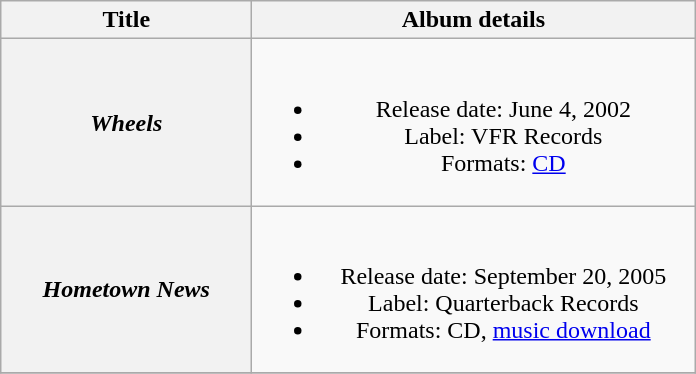<table class="wikitable plainrowheaders" style="text-align:center;">
<tr>
<th style="width:10em;">Title</th>
<th style="width:18em;">Album details</th>
</tr>
<tr>
<th scope="row"><em>Wheels</em></th>
<td><br><ul><li>Release date: June 4, 2002</li><li>Label: VFR Records</li><li>Formats: <a href='#'>CD</a></li></ul></td>
</tr>
<tr>
<th scope="row"><em>Hometown News</em></th>
<td><br><ul><li>Release date: September 20, 2005</li><li>Label: Quarterback Records</li><li>Formats: CD, <a href='#'>music download</a></li></ul></td>
</tr>
<tr>
</tr>
</table>
